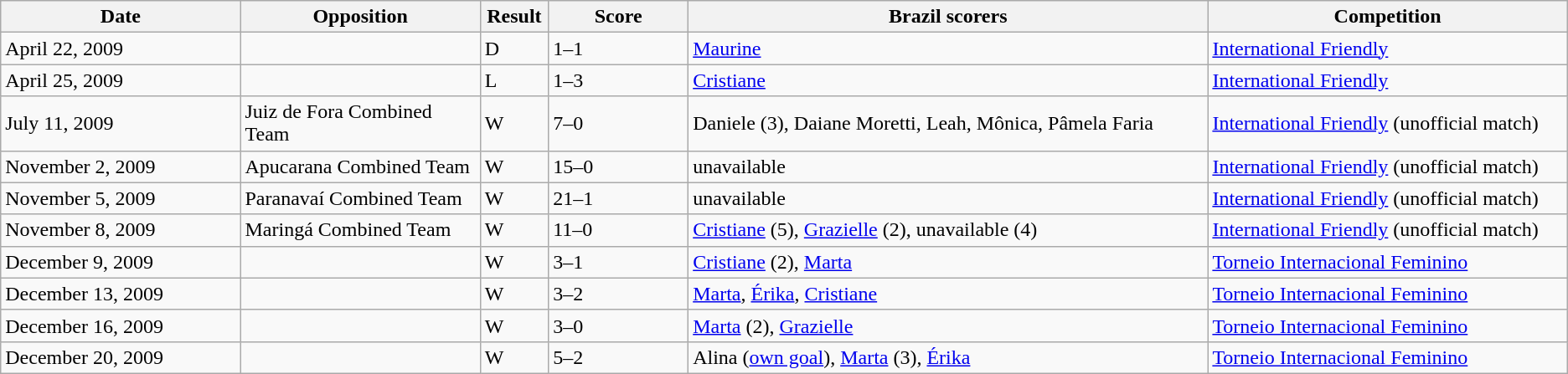<table class="wikitable" style="text-align: left;">
<tr>
<th width=12%>Date</th>
<th width=12%>Opposition</th>
<th width=1%>Result</th>
<th width=7%>Score</th>
<th width=26%>Brazil scorers</th>
<th width=18%>Competition</th>
</tr>
<tr>
<td>April 22, 2009</td>
<td></td>
<td>D</td>
<td>1–1</td>
<td><a href='#'>Maurine</a></td>
<td><a href='#'>International Friendly</a></td>
</tr>
<tr>
<td>April 25, 2009</td>
<td></td>
<td>L</td>
<td>1–3</td>
<td><a href='#'>Cristiane</a></td>
<td><a href='#'>International Friendly</a></td>
</tr>
<tr>
<td>July 11, 2009</td>
<td> Juiz de Fora Combined Team</td>
<td>W</td>
<td>7–0</td>
<td>Daniele (3), Daiane Moretti, Leah, Mônica, Pâmela Faria</td>
<td><a href='#'>International Friendly</a> (unofficial match)</td>
</tr>
<tr>
<td>November 2, 2009</td>
<td> Apucarana Combined Team</td>
<td>W</td>
<td>15–0</td>
<td>unavailable</td>
<td><a href='#'>International Friendly</a> (unofficial match)</td>
</tr>
<tr>
<td>November 5, 2009</td>
<td> Paranavaí Combined Team</td>
<td>W</td>
<td>21–1</td>
<td>unavailable</td>
<td><a href='#'>International Friendly</a> (unofficial match)</td>
</tr>
<tr>
<td>November 8, 2009</td>
<td> Maringá Combined Team</td>
<td>W</td>
<td>11–0</td>
<td><a href='#'>Cristiane</a> (5), <a href='#'>Grazielle</a> (2), unavailable (4)</td>
<td><a href='#'>International Friendly</a> (unofficial match)</td>
</tr>
<tr>
<td>December 9, 2009</td>
<td></td>
<td>W</td>
<td>3–1</td>
<td><a href='#'>Cristiane</a> (2), <a href='#'>Marta</a></td>
<td><a href='#'>Torneio Internacional Feminino</a></td>
</tr>
<tr>
<td>December 13, 2009</td>
<td></td>
<td>W</td>
<td>3–2</td>
<td><a href='#'>Marta</a>, <a href='#'>Érika</a>, <a href='#'>Cristiane</a></td>
<td><a href='#'>Torneio Internacional Feminino</a></td>
</tr>
<tr>
<td>December 16, 2009</td>
<td></td>
<td>W</td>
<td>3–0</td>
<td><a href='#'>Marta</a> (2), <a href='#'>Grazielle</a></td>
<td><a href='#'>Torneio Internacional Feminino</a></td>
</tr>
<tr>
<td>December 20, 2009</td>
<td></td>
<td>W</td>
<td>5–2</td>
<td>Alina (<a href='#'>own goal</a>), <a href='#'>Marta</a> (3), <a href='#'>Érika</a></td>
<td><a href='#'>Torneio Internacional Feminino</a></td>
</tr>
</table>
